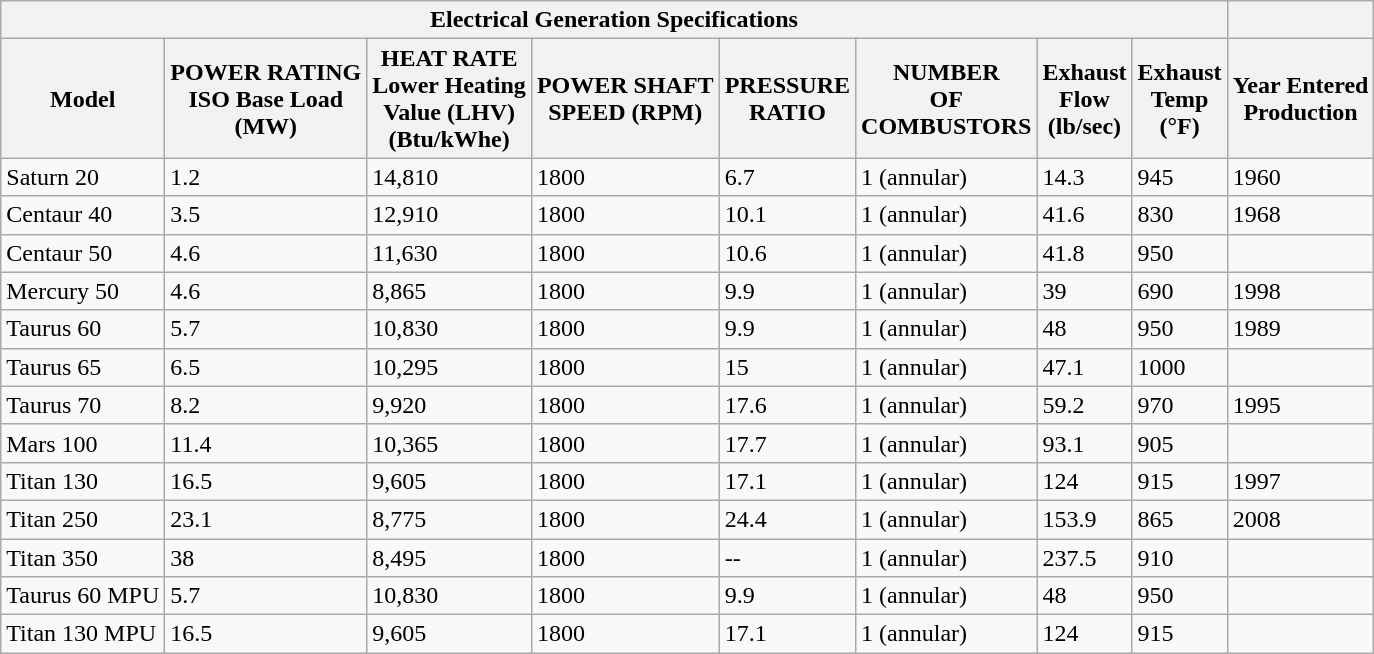<table class="wikitable">
<tr>
<th colspan="8">Electrical Generation Specifications </th>
<th></th>
</tr>
<tr>
<th>Model</th>
<th>POWER RATING<br>ISO Base Load<br>(MW)</th>
<th>HEAT RATE<br>Lower Heating<br>Value (LHV)<br>(Btu/kWhe)</th>
<th>POWER SHAFT<br>SPEED (RPM)</th>
<th>PRESSURE<br>RATIO</th>
<th>NUMBER<br>OF<br>COMBUSTORS</th>
<th>Exhaust<br>Flow<br>(lb/sec)</th>
<th>Exhaust<br>Temp<br>(°F)</th>
<th>Year Entered<br>Production</th>
</tr>
<tr>
<td>Saturn 20</td>
<td>1.2</td>
<td>14,810</td>
<td>1800</td>
<td>6.7</td>
<td>1 (annular)</td>
<td>14.3</td>
<td>945</td>
<td>1960</td>
</tr>
<tr>
<td>Centaur 40</td>
<td>3.5</td>
<td>12,910</td>
<td>1800</td>
<td>10.1</td>
<td>1 (annular)</td>
<td>41.6</td>
<td>830</td>
<td>1968</td>
</tr>
<tr>
<td>Centaur 50</td>
<td>4.6</td>
<td>11,630</td>
<td>1800</td>
<td>10.6</td>
<td>1 (annular)</td>
<td>41.8</td>
<td>950</td>
<td></td>
</tr>
<tr>
<td>Mercury 50</td>
<td>4.6</td>
<td>8,865</td>
<td>1800</td>
<td>9.9</td>
<td>1 (annular)</td>
<td>39</td>
<td>690</td>
<td>1998</td>
</tr>
<tr>
<td>Taurus 60</td>
<td>5.7</td>
<td>10,830</td>
<td>1800</td>
<td>9.9</td>
<td>1 (annular)</td>
<td>48</td>
<td>950</td>
<td>1989</td>
</tr>
<tr>
<td>Taurus 65</td>
<td>6.5</td>
<td>10,295</td>
<td>1800</td>
<td>15</td>
<td>1 (annular)</td>
<td>47.1</td>
<td>1000</td>
<td></td>
</tr>
<tr>
<td>Taurus 70</td>
<td>8.2</td>
<td>9,920</td>
<td>1800</td>
<td>17.6</td>
<td>1 (annular)</td>
<td>59.2</td>
<td>970</td>
<td>1995</td>
</tr>
<tr>
<td>Mars 100</td>
<td>11.4</td>
<td>10,365</td>
<td>1800</td>
<td>17.7</td>
<td>1 (annular)</td>
<td>93.1</td>
<td>905</td>
<td></td>
</tr>
<tr>
<td>Titan 130</td>
<td>16.5</td>
<td>9,605</td>
<td>1800</td>
<td>17.1</td>
<td>1 (annular)</td>
<td>124</td>
<td>915</td>
<td>1997</td>
</tr>
<tr>
<td>Titan 250</td>
<td>23.1</td>
<td>8,775</td>
<td>1800</td>
<td>24.4</td>
<td>1 (annular)</td>
<td>153.9</td>
<td>865</td>
<td>2008</td>
</tr>
<tr>
<td>Titan 350</td>
<td>38</td>
<td>8,495</td>
<td>1800</td>
<td>--</td>
<td>1 (annular)</td>
<td>237.5</td>
<td>910</td>
<td></td>
</tr>
<tr>
<td>Taurus 60 MPU</td>
<td>5.7</td>
<td>10,830</td>
<td>1800</td>
<td>9.9</td>
<td>1 (annular)</td>
<td>48</td>
<td>950</td>
<td></td>
</tr>
<tr>
<td>Titan 130 MPU</td>
<td>16.5</td>
<td>9,605</td>
<td>1800</td>
<td>17.1</td>
<td>1 (annular)</td>
<td>124</td>
<td>915</td>
<td></td>
</tr>
</table>
